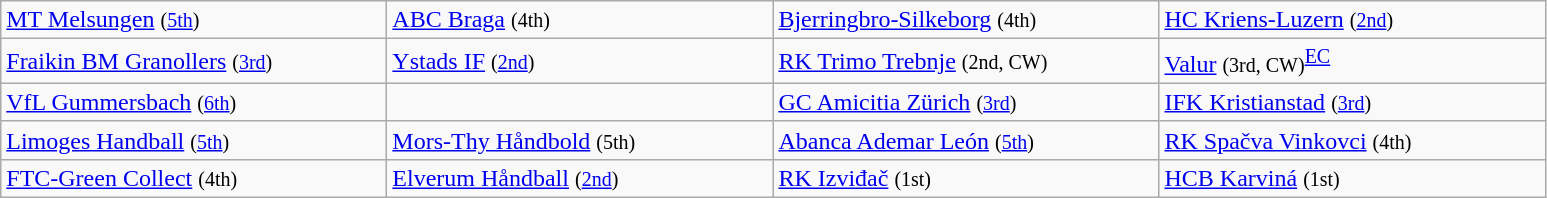<table class="wikitable">
<tr>
<td width=250px> <a href='#'>MT Melsungen</a> <small>(<a href='#'>5th</a>)</small></td>
<td width=250px> <a href='#'>ABC Braga</a> <small>(4th)</small></td>
<td width=250px> <a href='#'>Bjerringbro-Silkeborg</a> <small>(4th)</small></td>
<td width=250px> <a href='#'>HC Kriens-Luzern</a> <small>(<a href='#'>2nd</a>)</small></td>
</tr>
<tr>
<td> <a href='#'>Fraikin BM Granollers</a> <small>(<a href='#'>3rd</a>)</small></td>
<td> <a href='#'>Ystads IF</a> <small>(<a href='#'>2nd</a>)</small></td>
<td> <a href='#'>RK Trimo Trebnje</a> <small>(2nd, CW)</small></td>
<td> <a href='#'>Valur</a> <small>(3rd, CW)</small><sup><a href='#'>EC</a></sup></td>
</tr>
<tr>
<td> <a href='#'>VfL Gummersbach</a> <small>(<a href='#'>6th</a>)</small></td>
<td></td>
<td> <a href='#'>GC Amicitia Zürich</a> <small>(<a href='#'>3rd</a>)</small></td>
<td> <a href='#'>IFK Kristianstad</a> <small>(<a href='#'>3rd</a>)</small></td>
</tr>
<tr>
<td> <a href='#'>Limoges Handball</a> <small>(<a href='#'>5th</a>)</small></td>
<td> <a href='#'>Mors-Thy Håndbold</a> <small>(5th)</small></td>
<td> <a href='#'>Abanca Ademar León</a> <small>(<a href='#'>5th</a>)</small></td>
<td> <a href='#'>RK Spačva Vinkovci</a> <small>(4th)</small></td>
</tr>
<tr>
<td> <a href='#'>FTC-Green Collect</a> <small>(4th)</small></td>
<td> <a href='#'>Elverum Håndball</a> <small>(<a href='#'>2nd</a>)</small></td>
<td> <a href='#'>RK Izviđač</a> <small>(1st)</small></td>
<td> <a href='#'>HCB Karviná</a> <small>(1st)</small></td>
</tr>
</table>
